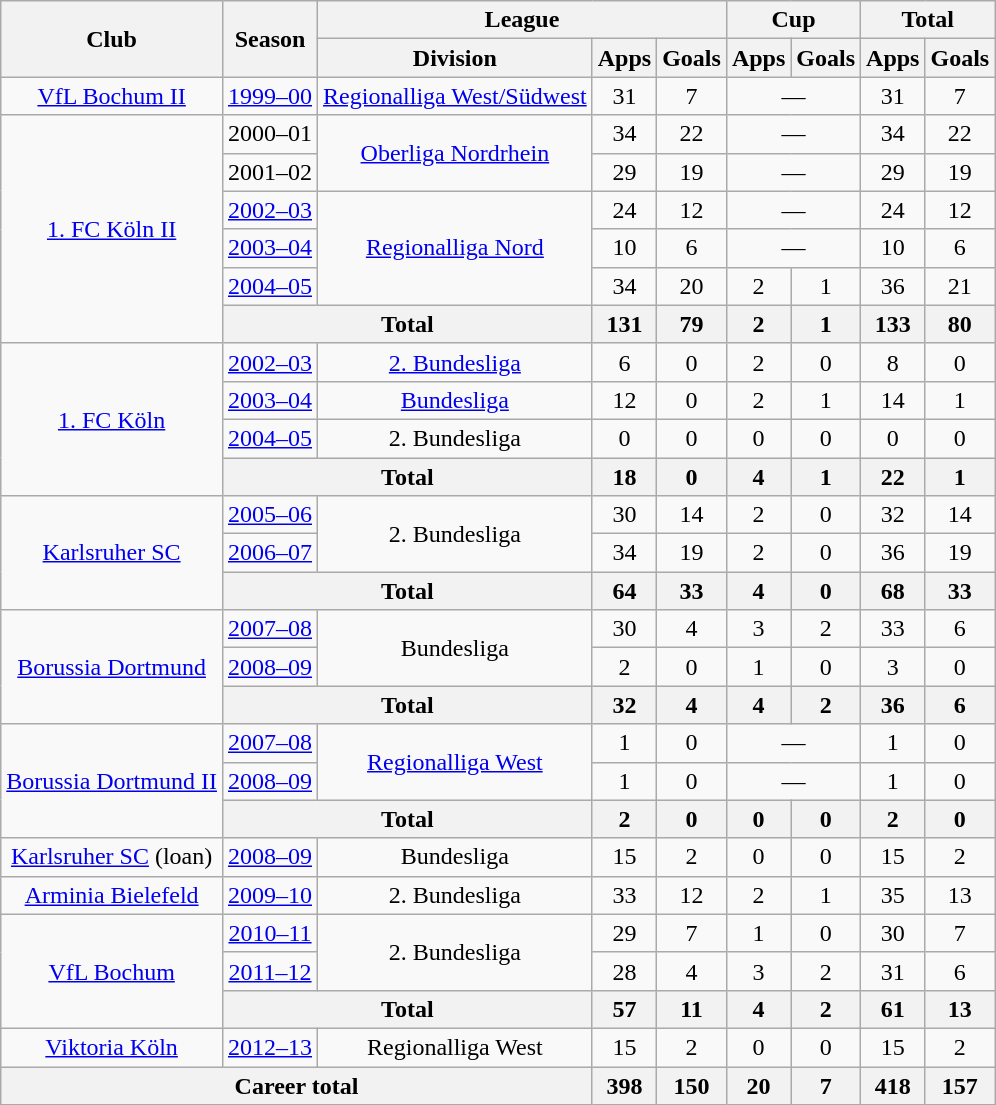<table class="wikitable" style="text-align:center">
<tr>
<th rowspan="2">Club</th>
<th rowspan="2">Season</th>
<th colspan="3">League</th>
<th colspan="2">Cup</th>
<th colspan="2">Total</th>
</tr>
<tr>
<th>Division</th>
<th>Apps</th>
<th>Goals</th>
<th>Apps</th>
<th>Goals</th>
<th>Apps</th>
<th>Goals</th>
</tr>
<tr>
<td><a href='#'>VfL Bochum II</a></td>
<td><a href='#'>1999–00</a></td>
<td><a href='#'>Regionalliga West/Südwest</a></td>
<td>31</td>
<td>7</td>
<td colspan="2">—</td>
<td>31</td>
<td>7</td>
</tr>
<tr>
<td rowspan="6"><a href='#'>1. FC Köln II</a></td>
<td>2000–01</td>
<td rowspan="2"><a href='#'>Oberliga Nordrhein</a></td>
<td>34</td>
<td>22</td>
<td colspan="2">—</td>
<td>34</td>
<td>22</td>
</tr>
<tr>
<td>2001–02</td>
<td>29</td>
<td>19</td>
<td colspan="2">—</td>
<td>29</td>
<td>19</td>
</tr>
<tr>
<td><a href='#'>2002–03</a></td>
<td rowspan="3"><a href='#'>Regionalliga Nord</a></td>
<td>24</td>
<td>12</td>
<td colspan="2">—</td>
<td>24</td>
<td>12</td>
</tr>
<tr>
<td><a href='#'>2003–04</a></td>
<td>10</td>
<td>6</td>
<td colspan="2">—</td>
<td>10</td>
<td>6</td>
</tr>
<tr>
<td><a href='#'>2004–05</a></td>
<td>34</td>
<td>20</td>
<td>2</td>
<td>1</td>
<td>36</td>
<td>21</td>
</tr>
<tr>
<th colspan="2">Total</th>
<th>131</th>
<th>79</th>
<th>2</th>
<th>1</th>
<th>133</th>
<th>80</th>
</tr>
<tr>
<td rowspan="4"><a href='#'>1. FC Köln</a></td>
<td><a href='#'>2002–03</a></td>
<td><a href='#'>2. Bundesliga</a></td>
<td>6</td>
<td>0</td>
<td>2</td>
<td>0</td>
<td>8</td>
<td>0</td>
</tr>
<tr>
<td><a href='#'>2003–04</a></td>
<td><a href='#'>Bundesliga</a></td>
<td>12</td>
<td>0</td>
<td>2</td>
<td>1</td>
<td>14</td>
<td>1</td>
</tr>
<tr>
<td><a href='#'>2004–05</a></td>
<td>2. Bundesliga</td>
<td>0</td>
<td>0</td>
<td>0</td>
<td>0</td>
<td>0</td>
<td>0</td>
</tr>
<tr>
<th colspan="2">Total</th>
<th>18</th>
<th>0</th>
<th>4</th>
<th>1</th>
<th>22</th>
<th>1</th>
</tr>
<tr>
<td rowspan="3"><a href='#'>Karlsruher SC</a></td>
<td><a href='#'>2005–06</a></td>
<td rowspan="2">2. Bundesliga</td>
<td>30</td>
<td>14</td>
<td>2</td>
<td>0</td>
<td>32</td>
<td>14</td>
</tr>
<tr>
<td><a href='#'>2006–07</a></td>
<td>34</td>
<td>19</td>
<td>2</td>
<td>0</td>
<td>36</td>
<td>19</td>
</tr>
<tr>
<th colspan="2">Total</th>
<th>64</th>
<th>33</th>
<th>4</th>
<th>0</th>
<th>68</th>
<th>33</th>
</tr>
<tr>
<td rowspan="3"><a href='#'>Borussia Dortmund</a></td>
<td><a href='#'>2007–08</a></td>
<td rowspan="2">Bundesliga</td>
<td>30</td>
<td>4</td>
<td>3</td>
<td>2</td>
<td>33</td>
<td>6</td>
</tr>
<tr>
<td><a href='#'>2008–09</a></td>
<td>2</td>
<td>0</td>
<td>1</td>
<td>0</td>
<td>3</td>
<td>0</td>
</tr>
<tr>
<th colspan="2">Total</th>
<th>32</th>
<th>4</th>
<th>4</th>
<th>2</th>
<th>36</th>
<th>6</th>
</tr>
<tr>
<td rowspan="3"><a href='#'>Borussia Dortmund II</a></td>
<td><a href='#'>2007–08</a></td>
<td rowspan="2"><a href='#'>Regionalliga West</a></td>
<td>1</td>
<td>0</td>
<td colspan="2">—</td>
<td>1</td>
<td>0</td>
</tr>
<tr>
<td><a href='#'>2008–09</a></td>
<td>1</td>
<td>0</td>
<td colspan="2">—</td>
<td>1</td>
<td>0</td>
</tr>
<tr>
<th colspan="2">Total</th>
<th>2</th>
<th>0</th>
<th>0</th>
<th>0</th>
<th>2</th>
<th>0</th>
</tr>
<tr>
<td><a href='#'>Karlsruher SC</a> (loan)</td>
<td><a href='#'>2008–09</a></td>
<td>Bundesliga</td>
<td>15</td>
<td>2</td>
<td>0</td>
<td>0</td>
<td>15</td>
<td>2</td>
</tr>
<tr>
<td><a href='#'>Arminia Bielefeld</a></td>
<td><a href='#'>2009–10</a></td>
<td>2. Bundesliga</td>
<td>33</td>
<td>12</td>
<td>2</td>
<td>1</td>
<td>35</td>
<td>13</td>
</tr>
<tr>
<td rowspan="3"><a href='#'>VfL Bochum</a></td>
<td><a href='#'>2010–11</a></td>
<td rowspan="2">2. Bundesliga</td>
<td>29</td>
<td>7</td>
<td>1</td>
<td>0</td>
<td>30</td>
<td>7</td>
</tr>
<tr>
<td><a href='#'>2011–12</a></td>
<td>28</td>
<td>4</td>
<td>3</td>
<td>2</td>
<td>31</td>
<td>6</td>
</tr>
<tr>
<th colspan="2">Total</th>
<th>57</th>
<th>11</th>
<th>4</th>
<th>2</th>
<th>61</th>
<th>13</th>
</tr>
<tr>
<td><a href='#'>Viktoria Köln</a></td>
<td><a href='#'>2012–13</a></td>
<td>Regionalliga West</td>
<td>15</td>
<td>2</td>
<td>0</td>
<td>0</td>
<td>15</td>
<td>2</td>
</tr>
<tr>
<th colspan="3">Career total</th>
<th>398</th>
<th>150</th>
<th>20</th>
<th>7</th>
<th>418</th>
<th>157</th>
</tr>
</table>
